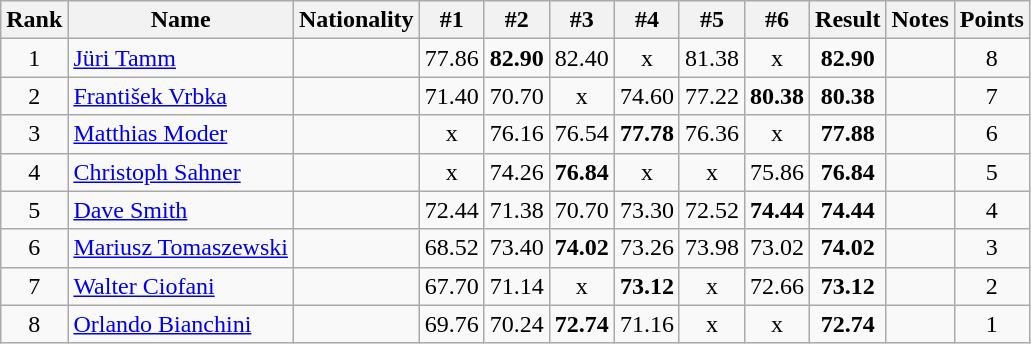<table class="wikitable sortable" style="text-align:center">
<tr>
<th>Rank</th>
<th>Name</th>
<th>Nationality</th>
<th>#1</th>
<th>#2</th>
<th>#3</th>
<th>#4</th>
<th>#5</th>
<th>#6</th>
<th>Result</th>
<th>Notes</th>
<th>Points</th>
</tr>
<tr>
<td>1</td>
<td align=left><a href='#'>Jüri Tamm</a></td>
<td align=left></td>
<td>77.86</td>
<td><strong>82.90</strong></td>
<td>82.40</td>
<td>x</td>
<td>81.38</td>
<td>x</td>
<td><strong>82.90</strong></td>
<td></td>
<td>8</td>
</tr>
<tr>
<td>2</td>
<td align=left><a href='#'>František Vrbka</a></td>
<td align=left></td>
<td>71.40</td>
<td>70.70</td>
<td>x</td>
<td>74.60</td>
<td>77.22</td>
<td><strong>80.38</strong></td>
<td><strong>80.38</strong></td>
<td></td>
<td>7</td>
</tr>
<tr>
<td>3</td>
<td align=left><a href='#'>Matthias Moder</a></td>
<td align=left></td>
<td>x</td>
<td>76.16</td>
<td>76.54</td>
<td><strong>77.78</strong></td>
<td>76.36</td>
<td>x</td>
<td><strong>77.88</strong></td>
<td></td>
<td>6</td>
</tr>
<tr>
<td>4</td>
<td align=left><a href='#'>Christoph Sahner</a></td>
<td align=left></td>
<td>x</td>
<td>74.26</td>
<td><strong>76.84</strong></td>
<td>x</td>
<td>x</td>
<td>75.86</td>
<td><strong>76.84</strong></td>
<td></td>
<td>5</td>
</tr>
<tr>
<td>5</td>
<td align=left><a href='#'>Dave Smith</a></td>
<td align=left></td>
<td>72.44</td>
<td>71.38</td>
<td>70.70</td>
<td>73.30</td>
<td>72.52</td>
<td><strong>74.44</strong></td>
<td><strong>74.44</strong></td>
<td></td>
<td>4</td>
</tr>
<tr>
<td>6</td>
<td align=left><a href='#'>Mariusz Tomaszewski</a></td>
<td align=left></td>
<td>68.52</td>
<td>73.40</td>
<td><strong>74.02</strong></td>
<td>73.26</td>
<td>73.98</td>
<td>73.02</td>
<td><strong>74.02</strong></td>
<td></td>
<td>3</td>
</tr>
<tr>
<td>7</td>
<td align=left><a href='#'>Walter Ciofani</a></td>
<td align=left></td>
<td>67.70</td>
<td>71.14</td>
<td>x</td>
<td><strong>73.12</strong></td>
<td>x</td>
<td>72.66</td>
<td><strong>73.12</strong></td>
<td></td>
<td>2</td>
</tr>
<tr>
<td>8</td>
<td align=left><a href='#'>Orlando Bianchini</a></td>
<td align=left></td>
<td>69.76</td>
<td>70.24</td>
<td><strong>72.74</strong></td>
<td>71.16</td>
<td>x</td>
<td>x</td>
<td><strong>72.74</strong></td>
<td></td>
<td>1</td>
</tr>
</table>
